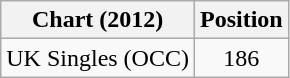<table class="wikitable">
<tr>
<th>Chart (2012)</th>
<th>Position</th>
</tr>
<tr>
<td>UK Singles (OCC)</td>
<td align=center>186</td>
</tr>
</table>
